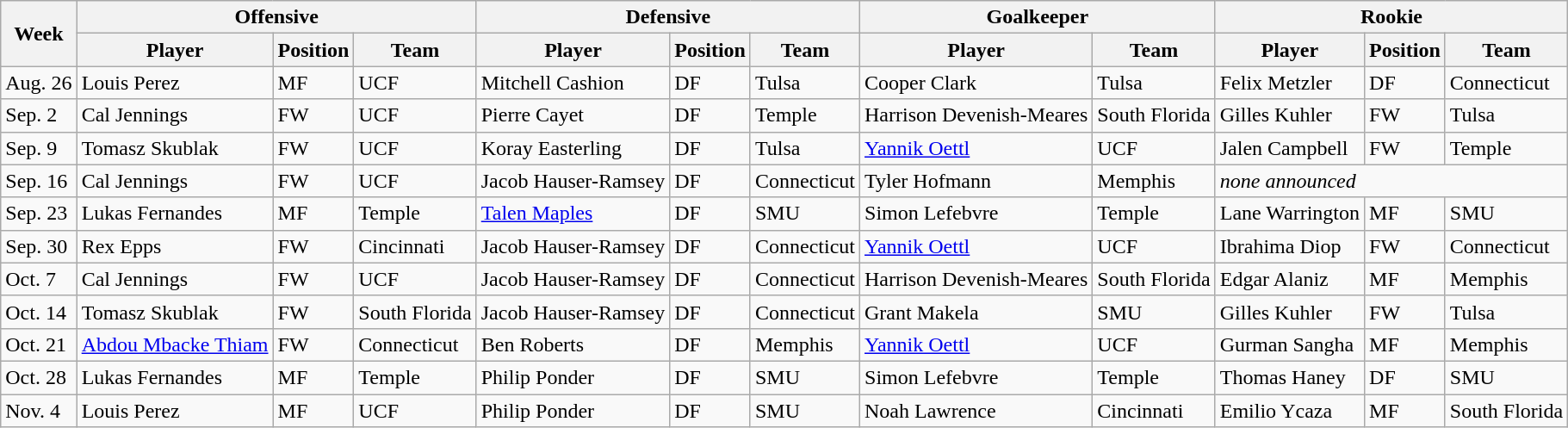<table class="wikitable">
<tr>
<th rowspan="2">Week</th>
<th colspan="3">Offensive</th>
<th colspan="3">Defensive</th>
<th colspan="2">Goalkeeper</th>
<th colspan="3">Rookie</th>
</tr>
<tr>
<th>Player</th>
<th>Position</th>
<th>Team</th>
<th>Player</th>
<th>Position</th>
<th>Team</th>
<th>Player</th>
<th>Team</th>
<th>Player</th>
<th>Position</th>
<th>Team</th>
</tr>
<tr>
<td>Aug. 26</td>
<td>Louis Perez</td>
<td>MF</td>
<td>UCF</td>
<td>Mitchell Cashion</td>
<td>DF</td>
<td>Tulsa</td>
<td>Cooper Clark</td>
<td>Tulsa</td>
<td>Felix Metzler</td>
<td>DF</td>
<td>Connecticut</td>
</tr>
<tr>
<td>Sep. 2</td>
<td>Cal Jennings</td>
<td>FW</td>
<td>UCF</td>
<td>Pierre Cayet</td>
<td>DF</td>
<td>Temple</td>
<td>Harrison Devenish-Meares</td>
<td>South Florida</td>
<td>Gilles Kuhler</td>
<td>FW</td>
<td>Tulsa</td>
</tr>
<tr>
<td>Sep. 9</td>
<td>Tomasz Skublak</td>
<td>FW</td>
<td>UCF</td>
<td>Koray Easterling</td>
<td>DF</td>
<td>Tulsa</td>
<td><a href='#'>Yannik Oettl</a></td>
<td>UCF</td>
<td>Jalen Campbell</td>
<td>FW</td>
<td>Temple</td>
</tr>
<tr>
<td>Sep. 16</td>
<td>Cal Jennings</td>
<td>FW</td>
<td>UCF</td>
<td>Jacob Hauser-Ramsey</td>
<td>DF</td>
<td>Connecticut</td>
<td>Tyler Hofmann</td>
<td>Memphis</td>
<td colspan="3"><em>none announced</em></td>
</tr>
<tr>
<td>Sep. 23</td>
<td>Lukas Fernandes</td>
<td>MF</td>
<td>Temple</td>
<td><a href='#'>Talen Maples</a></td>
<td>DF</td>
<td>SMU</td>
<td>Simon Lefebvre</td>
<td>Temple</td>
<td>Lane Warrington</td>
<td>MF</td>
<td>SMU</td>
</tr>
<tr>
<td>Sep. 30</td>
<td>Rex Epps</td>
<td>FW</td>
<td>Cincinnati</td>
<td>Jacob Hauser-Ramsey</td>
<td>DF</td>
<td>Connecticut</td>
<td><a href='#'>Yannik Oettl</a></td>
<td>UCF</td>
<td>Ibrahima Diop</td>
<td>FW</td>
<td>Connecticut</td>
</tr>
<tr>
<td>Oct. 7</td>
<td>Cal Jennings</td>
<td>FW</td>
<td>UCF</td>
<td>Jacob Hauser-Ramsey</td>
<td>DF</td>
<td>Connecticut</td>
<td>Harrison Devenish-Meares</td>
<td>South Florida</td>
<td>Edgar Alaniz</td>
<td>MF</td>
<td>Memphis</td>
</tr>
<tr>
<td>Oct. 14</td>
<td>Tomasz Skublak</td>
<td>FW</td>
<td>South Florida</td>
<td>Jacob Hauser-Ramsey</td>
<td>DF</td>
<td>Connecticut</td>
<td>Grant Makela</td>
<td>SMU</td>
<td>Gilles Kuhler</td>
<td>FW</td>
<td>Tulsa</td>
</tr>
<tr>
<td>Oct. 21</td>
<td><a href='#'>Abdou Mbacke Thiam</a></td>
<td>FW</td>
<td>Connecticut</td>
<td>Ben Roberts</td>
<td>DF</td>
<td>Memphis</td>
<td><a href='#'>Yannik Oettl</a></td>
<td>UCF</td>
<td>Gurman Sangha</td>
<td>MF</td>
<td>Memphis</td>
</tr>
<tr>
<td>Oct. 28</td>
<td>Lukas Fernandes</td>
<td>MF</td>
<td>Temple</td>
<td>Philip Ponder</td>
<td>DF</td>
<td>SMU</td>
<td>Simon Lefebvre</td>
<td>Temple</td>
<td>Thomas Haney</td>
<td>DF</td>
<td>SMU</td>
</tr>
<tr>
<td>Nov. 4</td>
<td>Louis Perez</td>
<td>MF</td>
<td>UCF</td>
<td>Philip Ponder</td>
<td>DF</td>
<td>SMU</td>
<td>Noah Lawrence</td>
<td>Cincinnati</td>
<td>Emilio Ycaza</td>
<td>MF</td>
<td>South Florida</td>
</tr>
</table>
